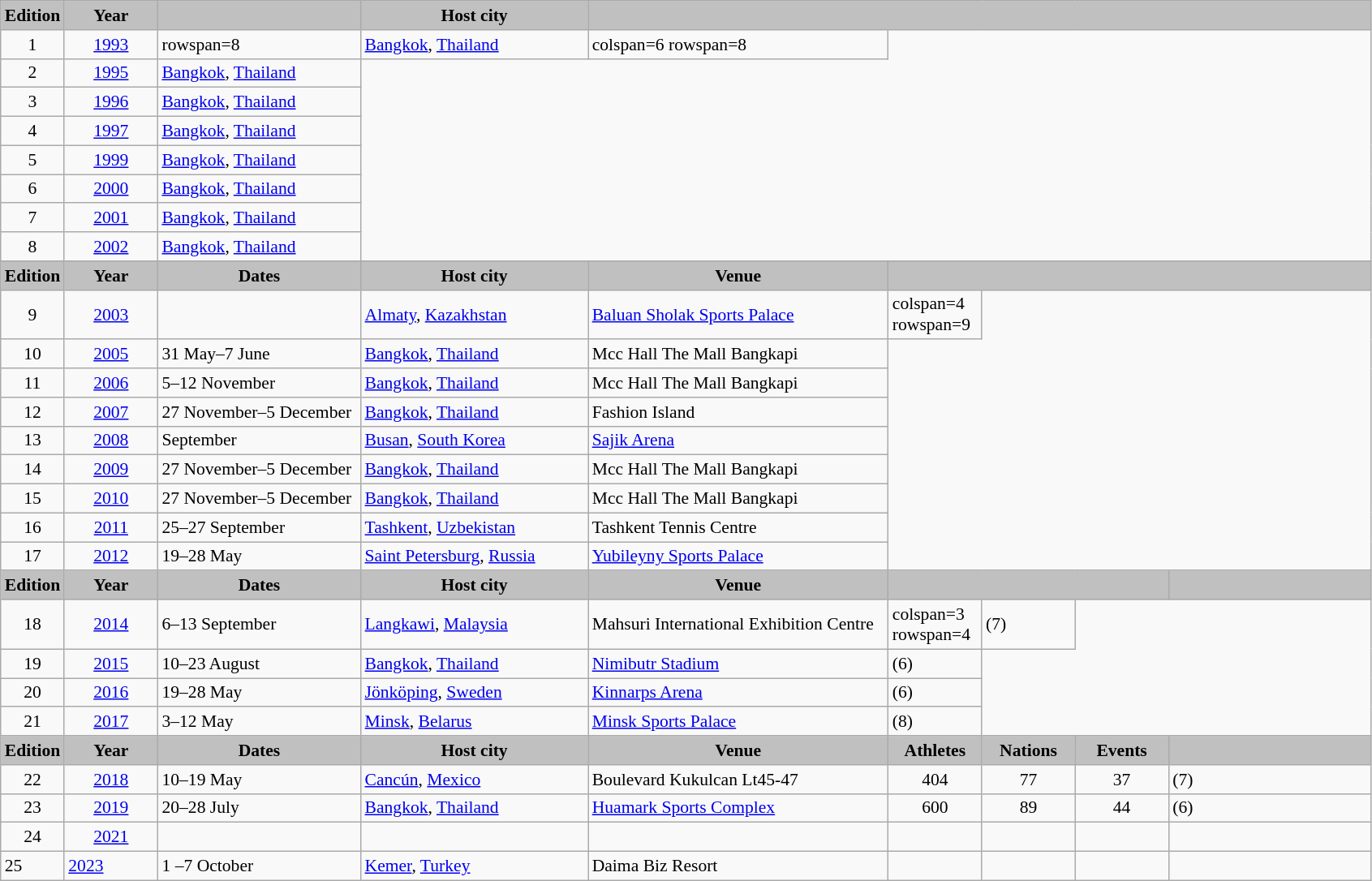<table class=wikitable style="font-size:90%;">
<tr>
<th style="width: 30px; background-color:#C0C0C0">Edition</th>
<th style="width: 70px; background-color:#C0C0C0">Year</th>
<th style="background-color:#C0C0C0"></th>
<th style="width: 180px; background-color:#C0C0C0">Host city</th>
<th colspan=5 style="background-color:#C0C0C0"></th>
</tr>
<tr>
<td align=center>1</td>
<td style="text-align:center"><a href='#'>1993</a></td>
<td>rowspan=8 </td>
<td> <a href='#'>Bangkok</a>, <a href='#'>Thailand</a></td>
<td>colspan=6 rowspan=8 </td>
</tr>
<tr>
<td align=center>2</td>
<td style="text-align:center"><a href='#'>1995</a></td>
<td> <a href='#'>Bangkok</a>, <a href='#'>Thailand</a></td>
</tr>
<tr>
<td align=center>3</td>
<td style="text-align:center"><a href='#'>1996</a></td>
<td> <a href='#'>Bangkok</a>, <a href='#'>Thailand</a></td>
</tr>
<tr>
<td align=center>4</td>
<td style="text-align:center"><a href='#'>1997</a></td>
<td> <a href='#'>Bangkok</a>, <a href='#'>Thailand</a></td>
</tr>
<tr>
<td align=center>5</td>
<td style="text-align:center"><a href='#'>1999</a></td>
<td> <a href='#'>Bangkok</a>, <a href='#'>Thailand</a></td>
</tr>
<tr>
<td align=center>6</td>
<td style="text-align:center"><a href='#'>2000</a></td>
<td> <a href='#'>Bangkok</a>, <a href='#'>Thailand</a></td>
</tr>
<tr>
<td align=center>7</td>
<td style="text-align:center"><a href='#'>2001</a></td>
<td> <a href='#'>Bangkok</a>, <a href='#'>Thailand</a></td>
</tr>
<tr>
<td align=center>8</td>
<td style="text-align:center"><a href='#'>2002</a></td>
<td> <a href='#'>Bangkok</a>, <a href='#'>Thailand</a></td>
</tr>
<tr>
<th style="width: 30px; background-color:#C0C0C0">Edition</th>
<th style="width: 70px; background-color:#C0C0C0">Year</th>
<th style="width: 160px; background-color:#C0C0C0">Dates</th>
<th style="width: 180px; background-color:#C0C0C0">Host city</th>
<th style="width: 240px; background-color:#C0C0C0">Venue</th>
<th colspan=4 style="background-color:#C0C0C0"></th>
</tr>
<tr>
<td align=center>9</td>
<td style="text-align:center"><a href='#'>2003</a></td>
<td></td>
<td> <a href='#'>Almaty</a>, <a href='#'>Kazakhstan</a></td>
<td><a href='#'>Baluan Sholak Sports Palace</a></td>
<td>colspan=4 rowspan=9 </td>
</tr>
<tr>
<td align=center>10</td>
<td style="text-align:center"><a href='#'>2005</a></td>
<td>31 May–7 June</td>
<td> <a href='#'>Bangkok</a>, <a href='#'>Thailand</a></td>
<td>Mcc Hall The Mall Bangkapi</td>
</tr>
<tr>
<td align=center>11</td>
<td style="text-align:center"><a href='#'>2006</a></td>
<td>5–12 November</td>
<td> <a href='#'>Bangkok</a>, <a href='#'>Thailand</a></td>
<td>Mcc Hall The Mall Bangkapi</td>
</tr>
<tr>
<td align=center>12</td>
<td style="text-align:center"><a href='#'>2007</a></td>
<td>27 November–5 December</td>
<td> <a href='#'>Bangkok</a>, <a href='#'>Thailand</a></td>
<td>Fashion Island</td>
</tr>
<tr>
<td align=center>13</td>
<td style="text-align:center"><a href='#'>2008</a></td>
<td>September</td>
<td> <a href='#'>Busan</a>, <a href='#'>South Korea</a></td>
<td><a href='#'>Sajik Arena</a></td>
</tr>
<tr>
<td align=center>14</td>
<td style="text-align:center"><a href='#'>2009</a></td>
<td>27 November–5 December</td>
<td> <a href='#'>Bangkok</a>, <a href='#'>Thailand</a></td>
<td>Mcc Hall The Mall Bangkapi</td>
</tr>
<tr>
<td align=center>15</td>
<td style="text-align:center"><a href='#'>2010</a></td>
<td>27 November–5 December</td>
<td> <a href='#'>Bangkok</a>, <a href='#'>Thailand</a></td>
<td>Mcc Hall The Mall Bangkapi</td>
</tr>
<tr>
<td align=center>16</td>
<td style="text-align:center"><a href='#'>2011</a></td>
<td>25–27 September</td>
<td> <a href='#'>Tashkent</a>, <a href='#'>Uzbekistan</a></td>
<td>Tashkent Tennis Centre</td>
</tr>
<tr>
<td align=center>17</td>
<td style="text-align:center"><a href='#'>2012</a></td>
<td>19–28 May</td>
<td> <a href='#'>Saint Petersburg</a>, <a href='#'>Russia</a></td>
<td><a href='#'>Yubileyny Sports Palace</a></td>
</tr>
<tr>
<th style="width: 30px; background-color:#C0C0C0">Edition</th>
<th style="width: 70px; background-color:#C0C0C0">Year</th>
<th style="width: 160px; background-color:#C0C0C0">Dates</th>
<th style="width: 180px; background-color:#C0C0C0">Host city</th>
<th style="width: 240px; background-color:#C0C0C0">Venue</th>
<th colspan=3 style="width: 70px; background-color:#C0C0C0"></th>
<th style="width: 160px; background-color:#C0C0C0"></th>
</tr>
<tr>
<td align=center>18</td>
<td style="text-align:center"><a href='#'>2014</a></td>
<td>6–13 September</td>
<td> <a href='#'>Langkawi</a>, <a href='#'>Malaysia</a></td>
<td>Mahsuri International Exhibition Centre</td>
<td>colspan=3 rowspan=4 </td>
<td> (7)</td>
</tr>
<tr>
<td align=center>19</td>
<td style="text-align:center"><a href='#'>2015</a></td>
<td>10–23 August</td>
<td> <a href='#'>Bangkok</a>, <a href='#'>Thailand</a></td>
<td><a href='#'>Nimibutr Stadium</a></td>
<td> (6)</td>
</tr>
<tr>
<td align=center>20</td>
<td style="text-align:center"><a href='#'>2016</a></td>
<td>19–28 May</td>
<td> <a href='#'>Jönköping</a>, <a href='#'>Sweden</a></td>
<td><a href='#'>Kinnarps Arena</a></td>
<td> (6)</td>
</tr>
<tr>
<td align=center>21</td>
<td style="text-align:center"><a href='#'>2017</a></td>
<td>3–12 May</td>
<td> <a href='#'>Minsk</a>, <a href='#'>Belarus</a></td>
<td><a href='#'>Minsk Sports Palace</a></td>
<td> (8)</td>
</tr>
<tr>
<th style="width: 30px; background-color:#C0C0C0">Edition</th>
<th style="width: 70px; background-color:#C0C0C0">Year</th>
<th style="width: 160px; background-color:#C0C0C0">Dates</th>
<th style="width: 180px; background-color:#C0C0C0">Host city</th>
<th style="width: 240px; background-color:#C0C0C0">Venue</th>
<th style="width: 70px; background-color:#C0C0C0">Athletes</th>
<th style="width: 70px; background-color:#C0C0C0">Nations</th>
<th style="width: 70px; background-color:#C0C0C0">Events</th>
<th style="width: 160px; background-color:#C0C0C0"></th>
</tr>
<tr>
<td align=center>22</td>
<td style="text-align:center"><a href='#'>2018</a></td>
<td>10–19 May</td>
<td> <a href='#'>Cancún</a>, <a href='#'>Mexico</a></td>
<td>Boulevard Kukulcan Lt45-47</td>
<td style="text-align:center">404</td>
<td style="text-align:center">77</td>
<td style="text-align:center">37</td>
<td> (7)</td>
</tr>
<tr>
<td align=center>23</td>
<td style="text-align:center"><a href='#'>2019</a></td>
<td>20–28 July</td>
<td> <a href='#'>Bangkok</a>, <a href='#'>Thailand</a></td>
<td><a href='#'>Huamark Sports Complex</a></td>
<td style="text-align:center">600</td>
<td style="text-align:center">89</td>
<td style="text-align:center">44</td>
<td> (6)</td>
</tr>
<tr>
<td align=center>24</td>
<td style="text-align:center"><a href='#'>2021</a></td>
<td></td>
<td></td>
<td></td>
<td style="text-align:center"></td>
<td style="text-align:center"></td>
<td style="text-align:center"></td>
<td></td>
</tr>
<tr>
<td>25</td>
<td><a href='#'>2023</a></td>
<td>1 –7 October</td>
<td> <a href='#'>Kemer</a>, <a href='#'>Turkey</a></td>
<td>Daima Biz Resort</td>
<td></td>
<td></td>
<td></td>
<td></td>
</tr>
</table>
